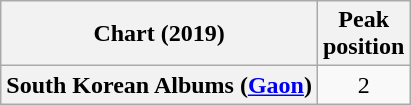<table class="wikitable plainrowheaders" style="text-align:center">
<tr>
<th scope="col">Chart (2019)</th>
<th scope="col">Peak<br>position</th>
</tr>
<tr>
<th scope="row">South Korean Albums (<a href='#'>Gaon</a>)</th>
<td>2</td>
</tr>
</table>
